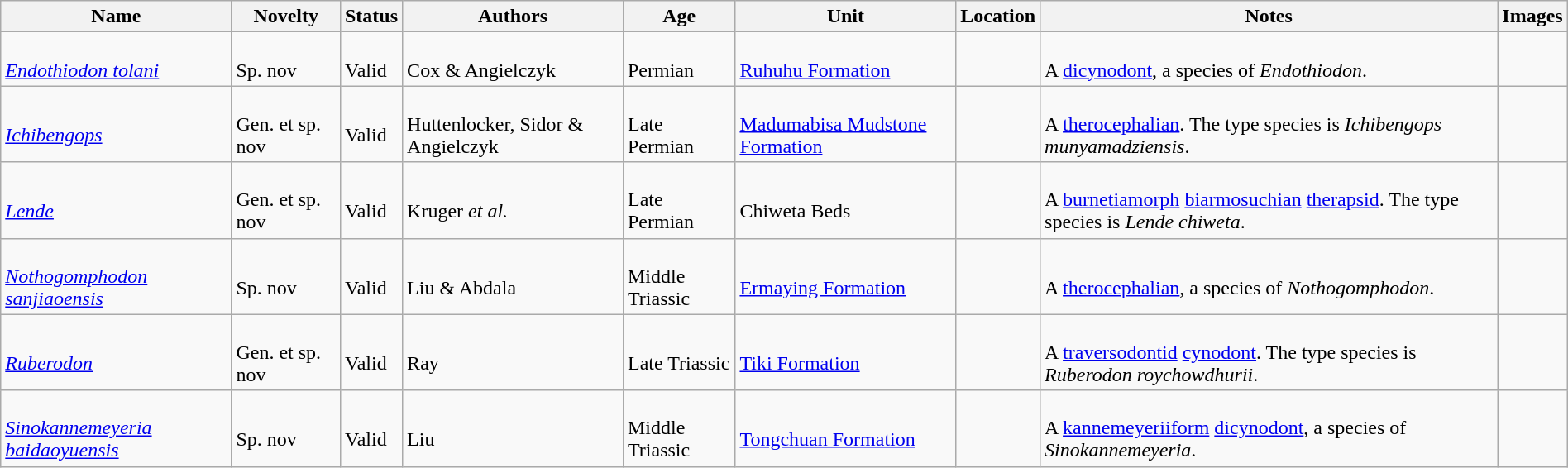<table class="wikitable sortable"  style="margin:auto; width:100%;">
<tr>
<th>Name</th>
<th>Novelty</th>
<th>Status</th>
<th>Authors</th>
<th>Age</th>
<th>Unit</th>
<th>Location</th>
<th>Notes</th>
<th>Images</th>
</tr>
<tr>
<td><br><em><a href='#'>Endothiodon tolani</a></em></td>
<td><br>Sp. nov</td>
<td><br>Valid</td>
<td><br>Cox & Angielczyk</td>
<td><br>Permian</td>
<td><br><a href='#'>Ruhuhu Formation</a></td>
<td><br></td>
<td><br>A <a href='#'>dicynodont</a>, a species of <em>Endothiodon</em>.</td>
<td></td>
</tr>
<tr>
<td><br><em><a href='#'>Ichibengops</a></em></td>
<td><br>Gen. et sp. nov</td>
<td><br>Valid</td>
<td><br>Huttenlocker, Sidor & Angielczyk</td>
<td><br>Late Permian</td>
<td><br><a href='#'>Madumabisa Mudstone Formation</a></td>
<td><br></td>
<td><br>A <a href='#'>therocephalian</a>. The type species is <em>Ichibengops munyamadziensis</em>.</td>
<td></td>
</tr>
<tr>
<td><br><em><a href='#'>Lende</a></em></td>
<td><br>Gen. et sp. nov</td>
<td><br>Valid</td>
<td><br>Kruger <em>et al.</em></td>
<td><br>Late Permian</td>
<td><br>Chiweta Beds</td>
<td><br></td>
<td><br>A <a href='#'>burnetiamorph</a> <a href='#'>biarmosuchian</a> <a href='#'>therapsid</a>. The type species is <em>Lende chiweta</em>.</td>
<td></td>
</tr>
<tr>
<td><br><em><a href='#'>Nothogomphodon sanjiaoensis</a></em></td>
<td><br>Sp. nov</td>
<td><br>Valid</td>
<td><br>Liu & Abdala</td>
<td><br>Middle Triassic</td>
<td><br><a href='#'>Ermaying Formation</a></td>
<td><br></td>
<td><br>A <a href='#'>therocephalian</a>, a species of <em>Nothogomphodon</em>.</td>
<td></td>
</tr>
<tr>
<td><br><em><a href='#'>Ruberodon</a></em></td>
<td><br>Gen. et sp. nov</td>
<td><br>Valid</td>
<td><br>Ray</td>
<td><br>Late Triassic</td>
<td><br><a href='#'>Tiki Formation</a></td>
<td><br></td>
<td><br>A <a href='#'>traversodontid</a> <a href='#'>cynodont</a>. The type species is <em>Ruberodon roychowdhurii</em>.</td>
<td></td>
</tr>
<tr>
<td><br><em><a href='#'>Sinokannemeyeria baidaoyuensis</a></em></td>
<td><br>Sp. nov</td>
<td><br>Valid</td>
<td><br>Liu</td>
<td><br>Middle Triassic</td>
<td><br><a href='#'>Tongchuan Formation</a></td>
<td><br></td>
<td><br>A <a href='#'>kannemeyeriiform</a> <a href='#'>dicynodont</a>, a species of <em>Sinokannemeyeria</em>.</td>
<td></td>
</tr>
</table>
